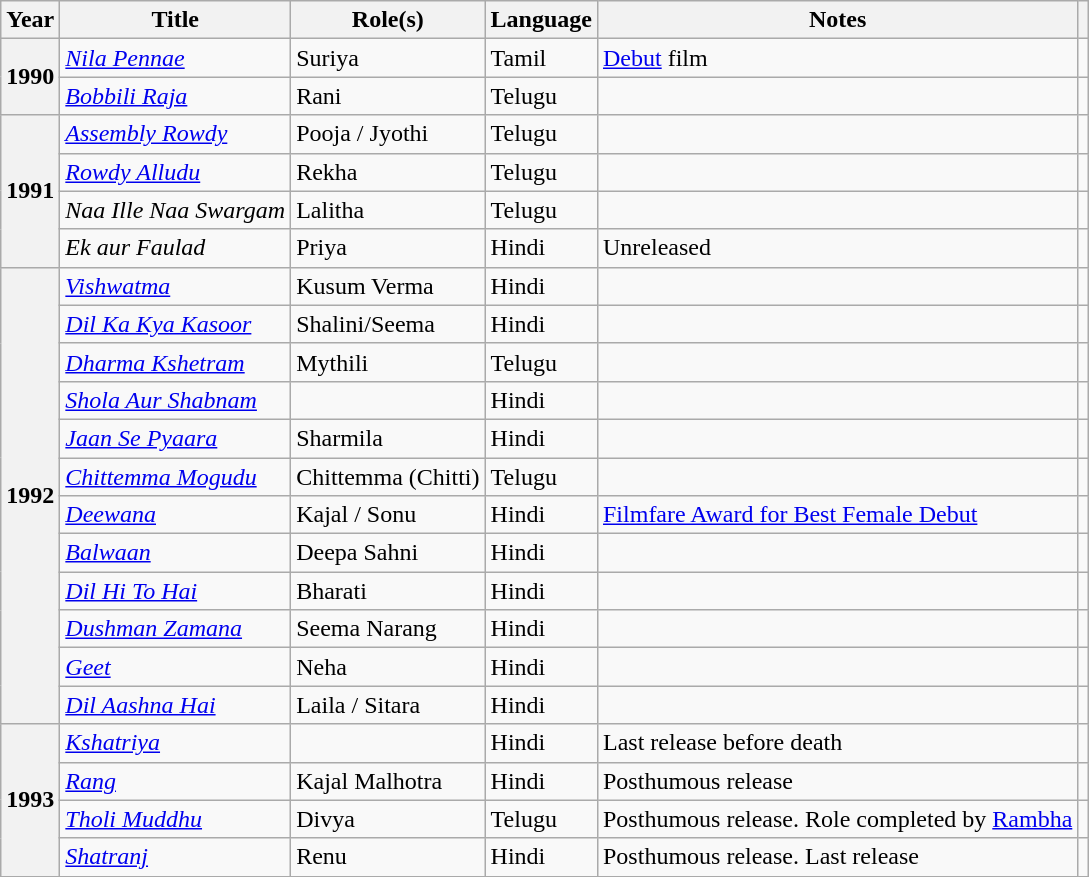<table class="wikitable sortable plainrowheaders">
<tr>
<th scope="col">Year</th>
<th scope="col">Title</th>
<th scope="col">Role(s)</th>
<th>Language</th>
<th scope="col" class="unsortable">Notes</th>
<th scope="col" class="unsortable"></th>
</tr>
<tr>
<th rowspan="2">1990</th>
<td><em><a href='#'>Nila Pennae</a></em></td>
<td>Suriya</td>
<td>Tamil</td>
<td><a href='#'>Debut</a> film</td>
<td style="text-align:center;"></td>
</tr>
<tr>
<td><em><a href='#'>Bobbili Raja</a></em></td>
<td>Rani</td>
<td>Telugu</td>
<td></td>
<td style="text-align:center;"></td>
</tr>
<tr>
<th rowspan="4">1991</th>
<td><em><a href='#'>Assembly Rowdy</a></em></td>
<td>Pooja / Jyothi</td>
<td>Telugu</td>
<td></td>
<td style="text-align:center;"></td>
</tr>
<tr>
<td><em><a href='#'>Rowdy Alludu</a></em></td>
<td>Rekha</td>
<td>Telugu</td>
<td></td>
<td style="text-align:center;"></td>
</tr>
<tr>
<td><em>Naa Ille Naa Swargam</em></td>
<td>Lalitha</td>
<td>Telugu</td>
<td></td>
<td style="text-align:center;"></td>
</tr>
<tr>
<td><em>Ek aur Faulad</em></td>
<td>Priya</td>
<td>Hindi</td>
<td>Unreleased</td>
<td></td>
</tr>
<tr>
<th rowspan="12">1992</th>
<td><em><a href='#'>Vishwatma</a></em></td>
<td>Kusum Verma</td>
<td>Hindi</td>
<td></td>
<td style="text-align:center;"></td>
</tr>
<tr>
<td><em><a href='#'>Dil Ka Kya Kasoor</a></em></td>
<td>Shalini/Seema</td>
<td>Hindi</td>
<td></td>
<td style="text-align:center;"></td>
</tr>
<tr>
<td><em><a href='#'>Dharma Kshetram</a></em></td>
<td>Mythili</td>
<td>Telugu</td>
<td></td>
<td style="text-align:center;"></td>
</tr>
<tr>
<td><em><a href='#'>Shola Aur Shabnam</a></em></td>
<td></td>
<td>Hindi</td>
<td></td>
<td style="text-align:center;"></td>
</tr>
<tr>
<td><em><a href='#'>Jaan Se Pyaara</a></em></td>
<td>Sharmila</td>
<td>Hindi</td>
<td></td>
<td style="text-align:center;"></td>
</tr>
<tr>
<td><em><a href='#'>Chittemma Mogudu</a></em></td>
<td>Chittemma (Chitti)</td>
<td>Telugu</td>
<td></td>
<td style="text-align:center;"></td>
</tr>
<tr>
<td><em><a href='#'>Deewana</a></em></td>
<td>Kajal / Sonu</td>
<td>Hindi</td>
<td><a href='#'>Filmfare Award for Best Female Debut</a></td>
<td style="text-align:center;"></td>
</tr>
<tr>
<td><em><a href='#'>Balwaan</a></em></td>
<td>Deepa Sahni</td>
<td>Hindi</td>
<td></td>
<td style="text-align:center;"></td>
</tr>
<tr>
<td><em><a href='#'>Dil Hi To Hai</a></em></td>
<td>Bharati</td>
<td>Hindi</td>
<td></td>
<td style="text-align:center;"></td>
</tr>
<tr>
<td><em><a href='#'>Dushman Zamana</a></em></td>
<td>Seema Narang</td>
<td>Hindi</td>
<td></td>
<td style="text-align:center;"></td>
</tr>
<tr>
<td><em><a href='#'>Geet</a></em></td>
<td>Neha</td>
<td>Hindi</td>
<td></td>
<td style="text-align:center;"></td>
</tr>
<tr>
<td><em><a href='#'>Dil Aashna Hai</a></em></td>
<td>Laila / Sitara</td>
<td>Hindi</td>
<td></td>
<td style="text-align:center;"></td>
</tr>
<tr>
<th rowspan="4">1993</th>
<td><em><a href='#'>Kshatriya</a></em></td>
<td></td>
<td>Hindi</td>
<td>Last release before death</td>
<td style="text-align:center;"></td>
</tr>
<tr>
<td><em><a href='#'>Rang</a></em></td>
<td>Kajal Malhotra</td>
<td>Hindi</td>
<td>Posthumous release</td>
<td style="text-align:center;"></td>
</tr>
<tr>
<td><em><a href='#'>Tholi Muddhu</a></em></td>
<td>Divya</td>
<td>Telugu</td>
<td>Posthumous release. Role completed by <a href='#'>Rambha</a></td>
<td style="text-align:center;"></td>
</tr>
<tr>
<td><em><a href='#'>Shatranj</a></em></td>
<td>Renu</td>
<td>Hindi</td>
<td>Posthumous release. Last release</td>
<td style="text-align:center;"></td>
</tr>
<tr>
</tr>
</table>
